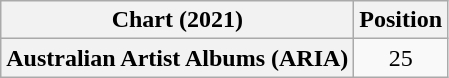<table class="wikitable plainrowheaders" style="text-align:center">
<tr>
<th scope="col">Chart (2021)</th>
<th scope="col">Position</th>
</tr>
<tr>
<th scope="row">Australian Artist Albums (ARIA)</th>
<td>25</td>
</tr>
</table>
